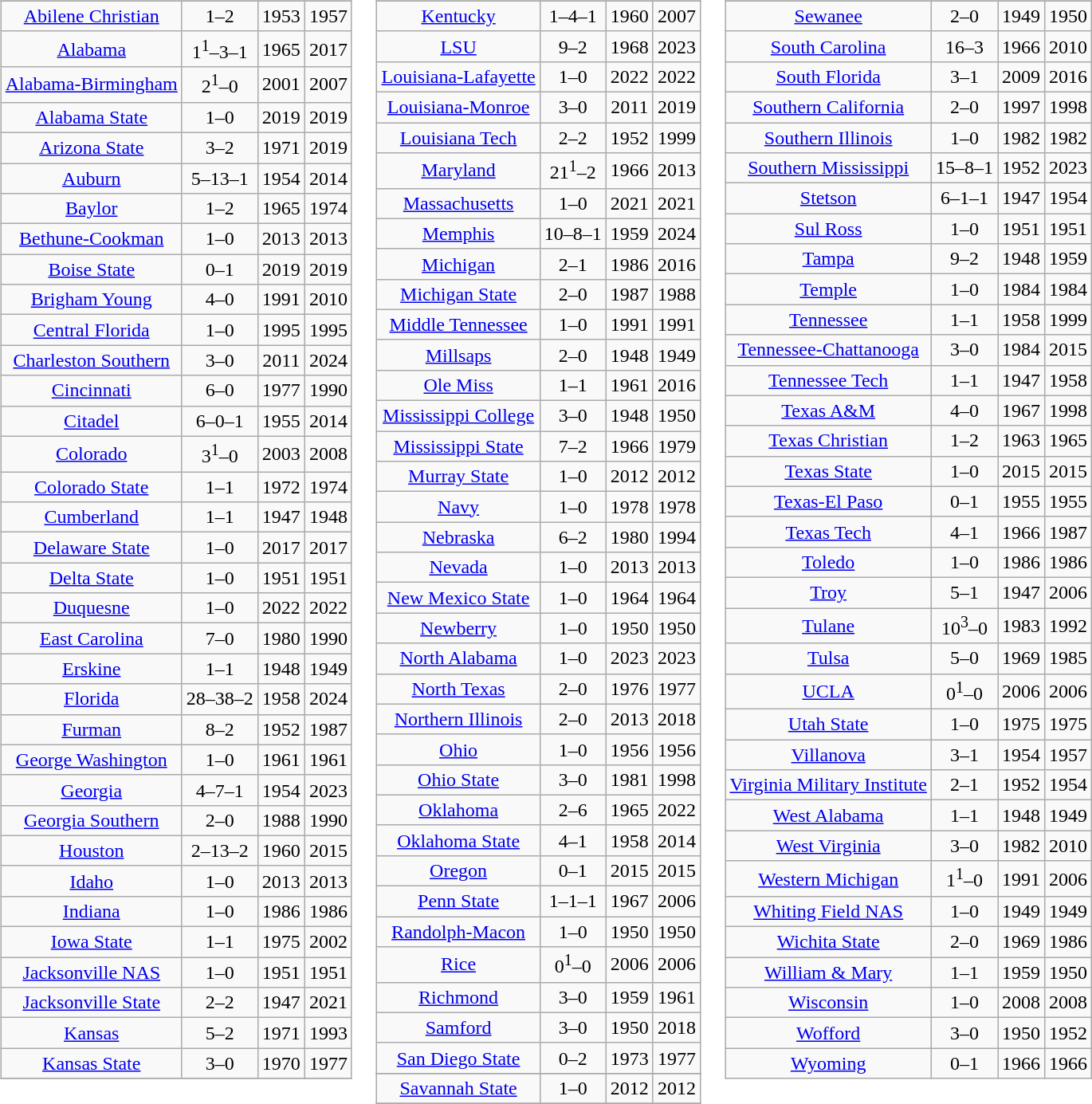<table>
<tr valign="top">
<td><br><table class="wikitable">
<tr>
</tr>
<tr style="text-align:center;">
<td><a href='#'>Abilene Christian</a></td>
<td>1–2</td>
<td>1953</td>
<td>1957</td>
</tr>
<tr style="text-align:center;">
<td><a href='#'>Alabama</a></td>
<td>1<sup>1</sup>–3–1</td>
<td>1965</td>
<td>2017</td>
</tr>
<tr style="text-align:center;">
<td><a href='#'>Alabama-Birmingham</a></td>
<td>2<sup>1</sup>–0</td>
<td>2001</td>
<td>2007</td>
</tr>
<tr style="text-align:center;">
<td><a href='#'>Alabama State</a></td>
<td>1–0</td>
<td>2019</td>
<td>2019</td>
</tr>
<tr style="text-align:center;">
<td><a href='#'>Arizona State</a></td>
<td>3–2</td>
<td>1971</td>
<td>2019</td>
</tr>
<tr style="text-align:center;">
<td><a href='#'>Auburn</a></td>
<td>5–13–1</td>
<td>1954</td>
<td>2014</td>
</tr>
<tr style="text-align:center;">
<td><a href='#'>Baylor</a></td>
<td>1–2</td>
<td>1965</td>
<td>1974</td>
</tr>
<tr style="text-align:center;">
<td><a href='#'>Bethune-Cookman</a></td>
<td>1–0</td>
<td>2013</td>
<td>2013</td>
</tr>
<tr style="text-align:center;">
<td><a href='#'>Boise State</a></td>
<td>0–1</td>
<td>2019</td>
<td>2019</td>
</tr>
<tr style="text-align:center;">
<td><a href='#'>Brigham Young</a></td>
<td>4–0</td>
<td>1991</td>
<td>2010</td>
</tr>
<tr style="text-align:center;">
<td><a href='#'>Central Florida</a></td>
<td>1–0</td>
<td>1995</td>
<td>1995</td>
</tr>
<tr style="text-align:center;">
<td><a href='#'>Charleston Southern</a></td>
<td>3–0</td>
<td>2011</td>
<td>2024</td>
</tr>
<tr style="text-align:center;">
<td><a href='#'>Cincinnati</a></td>
<td>6–0</td>
<td>1977</td>
<td>1990</td>
</tr>
<tr style="text-align:center;">
<td><a href='#'>Citadel</a></td>
<td>6–0–1</td>
<td>1955</td>
<td>2014</td>
</tr>
<tr style="text-align:center;">
<td><a href='#'>Colorado</a></td>
<td>3<sup>1</sup>–0</td>
<td>2003</td>
<td>2008</td>
</tr>
<tr style="text-align:center;">
<td><a href='#'>Colorado State</a></td>
<td>1–1</td>
<td>1972</td>
<td>1974</td>
</tr>
<tr style="text-align:center;">
<td><a href='#'>Cumberland</a></td>
<td>1–1</td>
<td>1947</td>
<td>1948</td>
</tr>
<tr style="text-align:center;">
<td><a href='#'>Delaware State</a></td>
<td>1–0</td>
<td>2017</td>
<td>2017</td>
</tr>
<tr style="text-align:center;">
<td><a href='#'>Delta State</a></td>
<td>1–0</td>
<td>1951</td>
<td>1951</td>
</tr>
<tr style="text-align:center;">
<td><a href='#'>Duquesne</a></td>
<td>1–0</td>
<td>2022</td>
<td>2022</td>
</tr>
<tr style="text-align:center;">
<td><a href='#'>East Carolina</a></td>
<td>7–0</td>
<td>1980</td>
<td>1990</td>
</tr>
<tr style="text-align:center;">
<td><a href='#'>Erskine</a></td>
<td>1–1</td>
<td>1948</td>
<td>1949</td>
</tr>
<tr style="text-align:center;">
<td><a href='#'>Florida</a></td>
<td>28–38–2</td>
<td>1958</td>
<td>2024</td>
</tr>
<tr style="text-align:center;">
<td><a href='#'>Furman</a></td>
<td>8–2</td>
<td>1952</td>
<td>1987</td>
</tr>
<tr style="text-align:center;">
<td><a href='#'>George Washington</a></td>
<td>1–0</td>
<td>1961</td>
<td>1961</td>
</tr>
<tr style="text-align:center;">
<td><a href='#'>Georgia</a></td>
<td>4–7–1</td>
<td>1954</td>
<td>2023</td>
</tr>
<tr style="text-align:center;">
<td><a href='#'>Georgia Southern</a></td>
<td>2–0</td>
<td>1988</td>
<td>1990</td>
</tr>
<tr style="text-align:center;">
<td><a href='#'>Houston</a></td>
<td>2–13–2</td>
<td>1960</td>
<td>2015</td>
</tr>
<tr style="text-align:center;">
<td><a href='#'>Idaho</a></td>
<td>1–0</td>
<td>2013</td>
<td>2013</td>
</tr>
<tr style="text-align:center;">
<td><a href='#'>Indiana</a></td>
<td>1–0</td>
<td>1986</td>
<td>1986</td>
</tr>
<tr style="text-align:center;">
<td><a href='#'>Iowa State</a></td>
<td>1–1</td>
<td>1975</td>
<td>2002</td>
</tr>
<tr style="text-align:center;">
<td><a href='#'>Jacksonville NAS</a></td>
<td>1–0</td>
<td>1951</td>
<td>1951</td>
</tr>
<tr style="text-align:center;">
<td><a href='#'>Jacksonville State</a></td>
<td>2–2</td>
<td>1947</td>
<td>2021</td>
</tr>
<tr style="text-align:center;">
<td><a href='#'>Kansas</a></td>
<td>5–2</td>
<td>1971</td>
<td>1993</td>
</tr>
<tr style="text-align:center;">
<td><a href='#'>Kansas State</a></td>
<td>3–0</td>
<td>1970</td>
<td>1977</td>
</tr>
<tr style="text-align:center;">
</tr>
</table>
</td>
<td><br><table class="wikitable">
<tr>
</tr>
<tr style="text-align:center;">
<td><a href='#'>Kentucky</a></td>
<td>1–4–1</td>
<td>1960</td>
<td>2007</td>
</tr>
<tr style="text-align:center;">
<td><a href='#'>LSU</a></td>
<td>9–2</td>
<td>1968</td>
<td>2023</td>
</tr>
<tr style="text-align:center;">
<td><a href='#'>Louisiana-Lafayette</a></td>
<td>1–0</td>
<td>2022</td>
<td>2022</td>
</tr>
<tr style="text-align:center;">
<td><a href='#'>Louisiana-Monroe</a></td>
<td>3–0</td>
<td>2011</td>
<td>2019</td>
</tr>
<tr style="text-align:center;">
<td><a href='#'>Louisiana Tech</a></td>
<td>2–2</td>
<td>1952</td>
<td>1999</td>
</tr>
<tr style="text-align:center;">
<td><a href='#'>Maryland</a></td>
<td>21<sup>1</sup>–2</td>
<td>1966</td>
<td>2013</td>
</tr>
<tr style="text-align:center;">
<td><a href='#'>Massachusetts</a></td>
<td>1–0</td>
<td>2021</td>
<td>2021</td>
</tr>
<tr style="text-align:center;">
<td><a href='#'>Memphis</a></td>
<td>10–8–1</td>
<td>1959</td>
<td>2024</td>
</tr>
<tr style="text-align:center;">
<td><a href='#'>Michigan</a></td>
<td>2–1</td>
<td>1986</td>
<td>2016</td>
</tr>
<tr style="text-align:center;">
<td><a href='#'>Michigan State</a></td>
<td>2–0</td>
<td>1987</td>
<td>1988</td>
</tr>
<tr style="text-align:center;">
<td><a href='#'>Middle Tennessee</a></td>
<td>1–0</td>
<td>1991</td>
<td>1991</td>
</tr>
<tr style="text-align:center;">
<td><a href='#'>Millsaps</a></td>
<td>2–0</td>
<td>1948</td>
<td>1949</td>
</tr>
<tr style="text-align:center;">
<td><a href='#'>Ole Miss</a></td>
<td>1–1</td>
<td>1961</td>
<td>2016</td>
</tr>
<tr style="text-align:center;">
<td><a href='#'>Mississippi College</a></td>
<td>3–0</td>
<td>1948</td>
<td>1950</td>
</tr>
<tr style="text-align:center;">
<td><a href='#'>Mississippi State</a></td>
<td>7–2</td>
<td>1966</td>
<td>1979</td>
</tr>
<tr style="text-align:center;">
<td><a href='#'>Murray State</a></td>
<td>1–0</td>
<td>2012</td>
<td>2012</td>
</tr>
<tr style="text-align:center;">
<td><a href='#'>Navy</a></td>
<td>1–0</td>
<td>1978</td>
<td>1978</td>
</tr>
<tr style="text-align:center;">
<td><a href='#'>Nebraska</a></td>
<td>6–2</td>
<td>1980</td>
<td>1994</td>
</tr>
<tr style="text-align:center;">
<td><a href='#'>Nevada</a></td>
<td>1–0</td>
<td>2013</td>
<td>2013</td>
</tr>
<tr style="text-align:center;">
<td><a href='#'>New Mexico State</a></td>
<td>1–0</td>
<td>1964</td>
<td>1964</td>
</tr>
<tr style="text-align:center;">
<td><a href='#'>Newberry</a></td>
<td>1–0</td>
<td>1950</td>
<td>1950</td>
</tr>
<tr style="text-align:center;">
<td><a href='#'>North Alabama</a></td>
<td>1–0</td>
<td>2023</td>
<td>2023</td>
</tr>
<tr style="text-align:center;">
<td><a href='#'>North Texas</a></td>
<td>2–0</td>
<td>1976</td>
<td>1977</td>
</tr>
<tr style="text-align:center;">
<td><a href='#'>Northern Illinois</a></td>
<td>2–0</td>
<td>2013</td>
<td>2018</td>
</tr>
<tr style="text-align:center;">
<td><a href='#'>Ohio</a></td>
<td>1–0</td>
<td>1956</td>
<td>1956</td>
</tr>
<tr style="text-align:center;">
<td><a href='#'>Ohio State</a></td>
<td>3–0</td>
<td>1981</td>
<td>1998</td>
</tr>
<tr style="text-align:center;">
<td><a href='#'>Oklahoma</a></td>
<td>2–6</td>
<td>1965</td>
<td>2022</td>
</tr>
<tr style="text-align:center;">
<td><a href='#'>Oklahoma State</a></td>
<td>4–1</td>
<td>1958</td>
<td>2014</td>
</tr>
<tr style="text-align:center;">
<td><a href='#'>Oregon</a></td>
<td>0–1</td>
<td>2015</td>
<td>2015</td>
</tr>
<tr style="text-align:center;">
<td><a href='#'>Penn State</a></td>
<td>1–1–1</td>
<td>1967</td>
<td>2006</td>
</tr>
<tr style="text-align:center;">
<td><a href='#'>Randolph-Macon</a></td>
<td>1–0</td>
<td>1950</td>
<td>1950</td>
</tr>
<tr style="text-align:center;">
<td><a href='#'>Rice</a></td>
<td>0<sup>1</sup>–0</td>
<td>2006</td>
<td>2006</td>
</tr>
<tr style="text-align:center;">
<td><a href='#'>Richmond</a></td>
<td>3–0</td>
<td>1959</td>
<td>1961</td>
</tr>
<tr style="text-align:center;">
<td><a href='#'>Samford</a></td>
<td>3–0</td>
<td>1950</td>
<td>2018</td>
</tr>
<tr style="text-align:center;">
<td><a href='#'>San Diego State</a></td>
<td>0–2</td>
<td>1973</td>
<td>1977</td>
</tr>
<tr style="text-align:center;">
</tr>
<tr style="text-align:center;">
<td><a href='#'>Savannah State</a></td>
<td>1–0</td>
<td>2012</td>
<td>2012</td>
</tr>
<tr style="text-align:center;">
</tr>
</table>
</td>
<td><br><table class="wikitable">
<tr>
</tr>
<tr style="text-align:center;">
<td><a href='#'>Sewanee</a></td>
<td>2–0</td>
<td>1949</td>
<td>1950</td>
</tr>
<tr style="text-align:center;">
<td><a href='#'>South Carolina</a></td>
<td>16–3</td>
<td>1966</td>
<td>2010</td>
</tr>
<tr style="text-align:center;">
<td><a href='#'>South Florida</a></td>
<td>3–1</td>
<td>2009</td>
<td>2016</td>
</tr>
<tr style="text-align:center;">
<td><a href='#'>Southern California</a></td>
<td>2–0</td>
<td>1997</td>
<td>1998</td>
</tr>
<tr style="text-align:center;">
<td><a href='#'>Southern Illinois</a></td>
<td>1–0</td>
<td>1982</td>
<td>1982</td>
</tr>
<tr style="text-align:center;">
<td><a href='#'>Southern Mississippi</a></td>
<td>15–8–1</td>
<td>1952</td>
<td>2023</td>
</tr>
<tr style="text-align:center;">
<td><a href='#'>Stetson</a></td>
<td>6–1–1</td>
<td>1947</td>
<td>1954</td>
</tr>
<tr style="text-align:center;">
<td><a href='#'>Sul Ross</a></td>
<td>1–0</td>
<td>1951</td>
<td>1951</td>
</tr>
<tr style="text-align:center;">
<td><a href='#'>Tampa</a></td>
<td>9–2</td>
<td>1948</td>
<td>1959</td>
</tr>
<tr style="text-align:center;">
<td><a href='#'>Temple</a></td>
<td>1–0</td>
<td>1984</td>
<td>1984</td>
</tr>
<tr style="text-align:center;">
<td><a href='#'>Tennessee</a></td>
<td>1–1</td>
<td>1958</td>
<td>1999</td>
</tr>
<tr style="text-align:center;">
<td><a href='#'>Tennessee-Chattanooga</a></td>
<td>3–0</td>
<td>1984</td>
<td>2015</td>
</tr>
<tr style="text-align:center;">
<td><a href='#'>Tennessee Tech</a></td>
<td>1–1</td>
<td>1947</td>
<td>1958</td>
</tr>
<tr style="text-align:center;">
<td><a href='#'>Texas A&M</a></td>
<td>4–0</td>
<td>1967</td>
<td>1998</td>
</tr>
<tr style="text-align:center;">
<td><a href='#'>Texas Christian</a></td>
<td>1–2</td>
<td>1963</td>
<td>1965</td>
</tr>
<tr style="text-align:center;">
<td><a href='#'>Texas State</a></td>
<td>1–0</td>
<td>2015</td>
<td>2015</td>
</tr>
<tr style="text-align:center;">
<td><a href='#'>Texas-El Paso</a></td>
<td>0–1</td>
<td>1955</td>
<td>1955</td>
</tr>
<tr style="text-align:center;">
<td><a href='#'>Texas Tech</a></td>
<td>4–1</td>
<td>1966</td>
<td>1987</td>
</tr>
<tr style="text-align:center;">
<td><a href='#'>Toledo</a></td>
<td>1–0</td>
<td>1986</td>
<td>1986</td>
</tr>
<tr style="text-align:center;">
<td><a href='#'>Troy</a></td>
<td>5–1</td>
<td>1947</td>
<td>2006</td>
</tr>
<tr style="text-align:center;">
<td><a href='#'>Tulane</a></td>
<td>10<sup>3</sup>–0</td>
<td>1983</td>
<td>1992</td>
</tr>
<tr style="text-align:center;">
<td><a href='#'>Tulsa</a></td>
<td>5–0</td>
<td>1969</td>
<td>1985</td>
</tr>
<tr style="text-align:center;">
<td><a href='#'>UCLA</a></td>
<td>0<sup>1</sup>–0</td>
<td>2006</td>
<td>2006</td>
</tr>
<tr style="text-align:center;">
<td><a href='#'>Utah State</a></td>
<td>1–0</td>
<td>1975</td>
<td>1975</td>
</tr>
<tr style="text-align:center;">
<td><a href='#'>Villanova</a></td>
<td>3–1</td>
<td>1954</td>
<td>1957</td>
</tr>
<tr style="text-align:center;">
<td><a href='#'>Virginia Military Institute</a></td>
<td>2–1</td>
<td>1952</td>
<td>1954</td>
</tr>
<tr style="text-align:center;">
<td><a href='#'>West Alabama</a></td>
<td>1–1</td>
<td>1948</td>
<td>1949</td>
</tr>
<tr style="text-align:center;">
<td><a href='#'>West Virginia</a></td>
<td>3–0</td>
<td>1982</td>
<td>2010</td>
</tr>
<tr style="text-align:center;">
<td><a href='#'>Western Michigan</a></td>
<td>1<sup>1</sup>–0</td>
<td>1991</td>
<td>2006</td>
</tr>
<tr style="text-align:center;">
<td><a href='#'>Whiting Field NAS</a></td>
<td>1–0</td>
<td>1949</td>
<td>1949</td>
</tr>
<tr style="text-align:center;">
<td><a href='#'>Wichita State</a></td>
<td>2–0</td>
<td>1969</td>
<td>1986</td>
</tr>
<tr style="text-align:center;">
<td><a href='#'>William & Mary</a></td>
<td>1–1</td>
<td>1959</td>
<td>1950</td>
</tr>
<tr style="text-align:center;">
<td><a href='#'>Wisconsin</a></td>
<td>1–0</td>
<td>2008</td>
<td>2008</td>
</tr>
<tr style="text-align:center;">
<td><a href='#'>Wofford</a></td>
<td>3–0</td>
<td>1950</td>
<td>1952</td>
</tr>
<tr style="text-align:center;">
<td><a href='#'>Wyoming</a></td>
<td>0–1</td>
<td>1966</td>
<td>1966</td>
</tr>
</table>
</td>
</tr>
</table>
